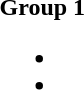<table style="float:left; margin-right:1em">
<tr>
<td><strong>Group 1</strong><br><ul><li></li><li></li></ul></td>
</tr>
</table>
